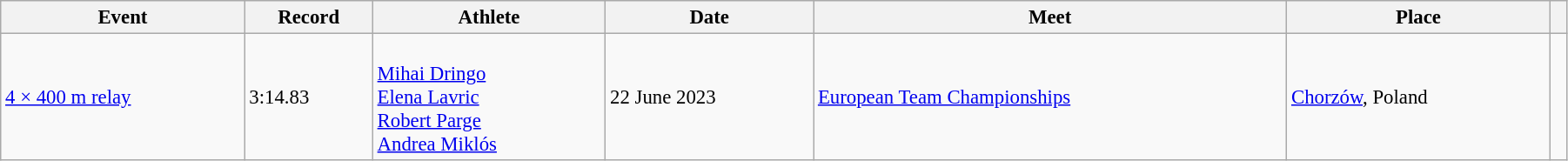<table class="wikitable" style="font-size: 95%; width: 95%;">
<tr>
<th>Event</th>
<th>Record</th>
<th>Athlete</th>
<th>Date</th>
<th>Meet</th>
<th>Place</th>
<th></th>
</tr>
<tr>
<td><a href='#'>4 × 400 m relay</a></td>
<td>3:14.83</td>
<td><br><a href='#'>Mihai Dringo</a><br><a href='#'>Elena Lavric</a><br><a href='#'>Robert Parge</a><br><a href='#'>Andrea Miklós</a></td>
<td>22 June 2023</td>
<td><a href='#'>European Team Championships</a></td>
<td><a href='#'>Chorzów</a>, Poland</td>
<td></td>
</tr>
</table>
